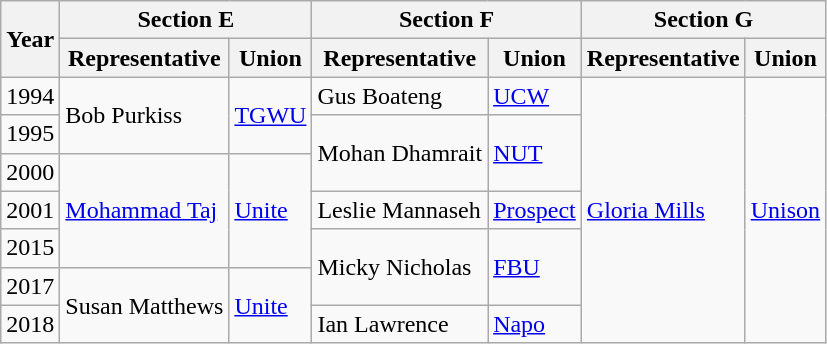<table class="wikitable">
<tr>
<th rowspan=2>Year</th>
<th colspan=2>Section E</th>
<th colspan=2>Section F</th>
<th colspan=2>Section G</th>
</tr>
<tr>
<th>Representative</th>
<th>Union</th>
<th>Representative</th>
<th>Union</th>
<th>Representative</th>
<th>Union</th>
</tr>
<tr>
<td>1994</td>
<td rowspan=2>Bob Purkiss</td>
<td rowspan=2><a href='#'>TGWU</a></td>
<td>Gus Boateng</td>
<td><a href='#'>UCW</a></td>
<td rowspan=7><a href='#'>Gloria Mills</a></td>
<td rowspan=7><a href='#'>Unison</a></td>
</tr>
<tr>
<td>1995</td>
<td rowspan=2>Mohan Dhamrait</td>
<td rowspan=2><a href='#'>NUT</a></td>
</tr>
<tr>
<td>2000</td>
<td rowspan=3><a href='#'>Mohammad Taj</a></td>
<td rowspan=3><a href='#'>Unite</a></td>
</tr>
<tr>
<td>2001</td>
<td>Leslie Mannaseh</td>
<td><a href='#'>Prospect</a></td>
</tr>
<tr>
<td>2015</td>
<td rowspan=2>Micky Nicholas</td>
<td rowspan=2><a href='#'>FBU</a></td>
</tr>
<tr>
<td>2017</td>
<td rowspan=2>Susan Matthews</td>
<td rowspan=2><a href='#'>Unite</a></td>
</tr>
<tr>
<td>2018</td>
<td>Ian Lawrence</td>
<td><a href='#'>Napo</a></td>
</tr>
</table>
